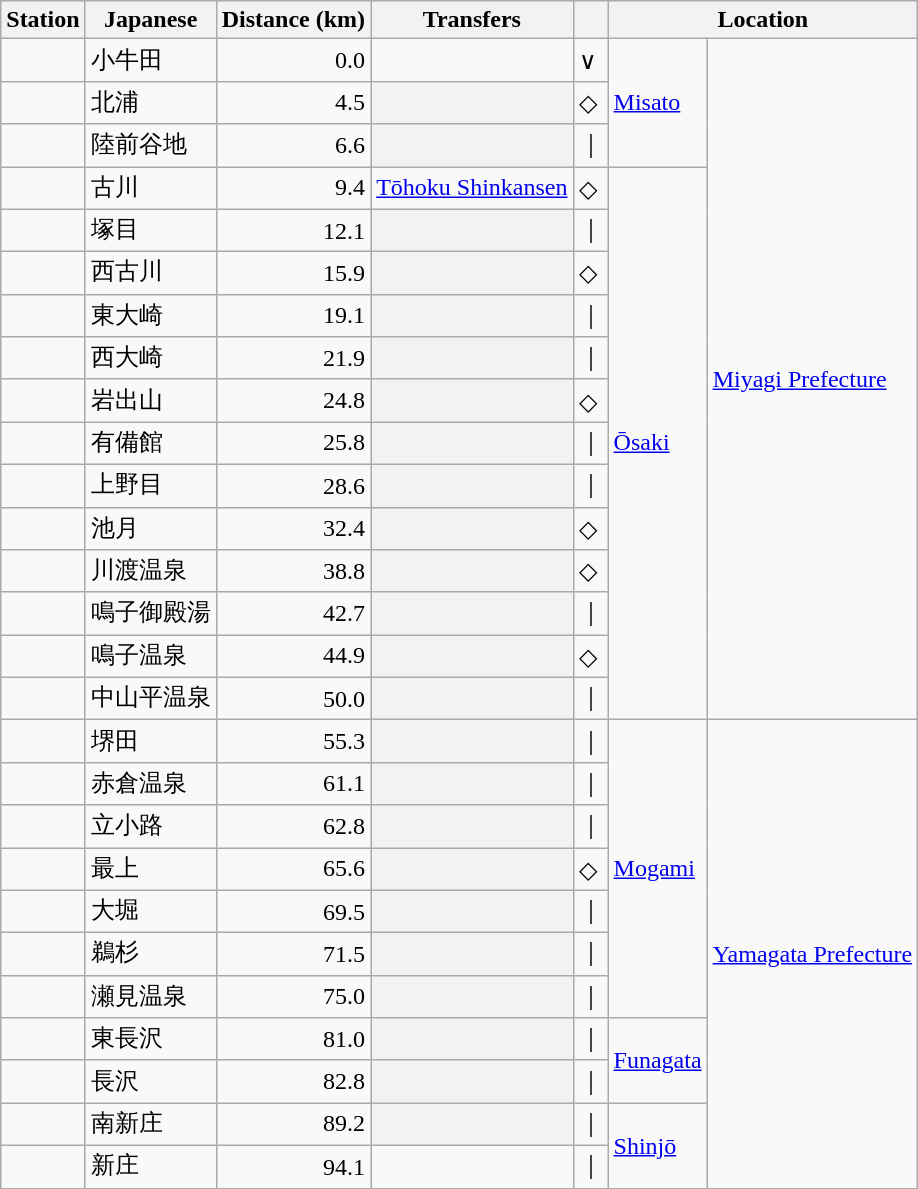<table class=wikitable>
<tr>
<th>Station</th>
<th>Japanese</th>
<th>Distance (km)</th>
<th>Transfers</th>
<th> </th>
<th colspan=2>Location</th>
</tr>
<tr>
<td></td>
<td>小牛田</td>
<td align=right>0.0</td>
<td></td>
<td>∨</td>
<td rowspan=3><a href='#'>Misato</a></td>
<td rowspan=16><a href='#'>Miyagi Prefecture</a></td>
</tr>
<tr>
<td></td>
<td>北浦</td>
<td align=right>4.5</td>
<th></th>
<td>◇</td>
</tr>
<tr>
<td></td>
<td>陸前谷地</td>
<td align=right>6.6</td>
<th></th>
<td>｜</td>
</tr>
<tr>
<td></td>
<td>古川</td>
<td align=right>9.4</td>
<td> <a href='#'>Tōhoku Shinkansen</a></td>
<td>◇</td>
<td rowspan=13><a href='#'>Ōsaki</a></td>
</tr>
<tr>
<td></td>
<td>塚目</td>
<td align=right>12.1</td>
<th></th>
<td>｜</td>
</tr>
<tr>
<td></td>
<td>西古川</td>
<td align=right>15.9</td>
<th></th>
<td>◇</td>
</tr>
<tr>
<td></td>
<td>東大崎</td>
<td align=right>19.1</td>
<th></th>
<td>｜</td>
</tr>
<tr>
<td></td>
<td>西大崎</td>
<td align=right>21.9</td>
<th></th>
<td>｜</td>
</tr>
<tr>
<td></td>
<td>岩出山</td>
<td align=right>24.8</td>
<th></th>
<td>◇</td>
</tr>
<tr>
<td></td>
<td>有備館</td>
<td align=right>25.8</td>
<th></th>
<td>｜</td>
</tr>
<tr>
<td></td>
<td>上野目</td>
<td align=right>28.6</td>
<th></th>
<td>｜</td>
</tr>
<tr>
<td></td>
<td>池月</td>
<td align=right>32.4</td>
<th></th>
<td>◇</td>
</tr>
<tr>
<td></td>
<td>川渡温泉</td>
<td align=right>38.8</td>
<th></th>
<td>◇</td>
</tr>
<tr>
<td></td>
<td>鳴子御殿湯</td>
<td align=right>42.7</td>
<th></th>
<td>｜</td>
</tr>
<tr>
<td></td>
<td>鳴子温泉</td>
<td align=right>44.9</td>
<th></th>
<td>◇</td>
</tr>
<tr>
<td></td>
<td>中山平温泉</td>
<td align=right>50.0</td>
<th></th>
<td>｜</td>
</tr>
<tr>
<td></td>
<td>堺田</td>
<td align=right>55.3</td>
<th></th>
<td>｜</td>
<td rowspan=7><a href='#'>Mogami</a></td>
<td rowspan=11><a href='#'>Yamagata Prefecture</a></td>
</tr>
<tr>
<td></td>
<td>赤倉温泉</td>
<td align=right>61.1</td>
<th></th>
<td>｜</td>
</tr>
<tr>
<td></td>
<td>立小路</td>
<td align=right>62.8</td>
<th></th>
<td>｜</td>
</tr>
<tr>
<td></td>
<td>最上</td>
<td align=right>65.6</td>
<th></th>
<td>◇</td>
</tr>
<tr>
<td></td>
<td>大堀</td>
<td align=right>69.5</td>
<th></th>
<td>｜</td>
</tr>
<tr>
<td></td>
<td>鵜杉</td>
<td align=right>71.5</td>
<th></th>
<td>｜</td>
</tr>
<tr>
<td></td>
<td>瀬見温泉</td>
<td align=right>75.0</td>
<th></th>
<td>｜</td>
</tr>
<tr>
<td></td>
<td>東長沢</td>
<td align=right>81.0</td>
<th></th>
<td>｜</td>
<td rowspan=2><a href='#'>Funagata</a></td>
</tr>
<tr>
<td></td>
<td>長沢</td>
<td align=right>82.8</td>
<th></th>
<td>｜</td>
</tr>
<tr>
<td></td>
<td>南新庄</td>
<td align=right>89.2</td>
<th></th>
<td>｜</td>
<td rowspan=2><a href='#'>Shinjō</a></td>
</tr>
<tr>
<td></td>
<td>新庄</td>
<td align=right>94.1</td>
<td></td>
<td>｜</td>
</tr>
</table>
